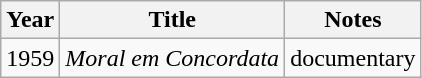<table class="wikitable">
<tr>
<th>Year</th>
<th>Title</th>
<th>Notes</th>
</tr>
<tr>
<td>1959</td>
<td><em>Moral em Concordata</em></td>
<td>documentary</td>
</tr>
</table>
